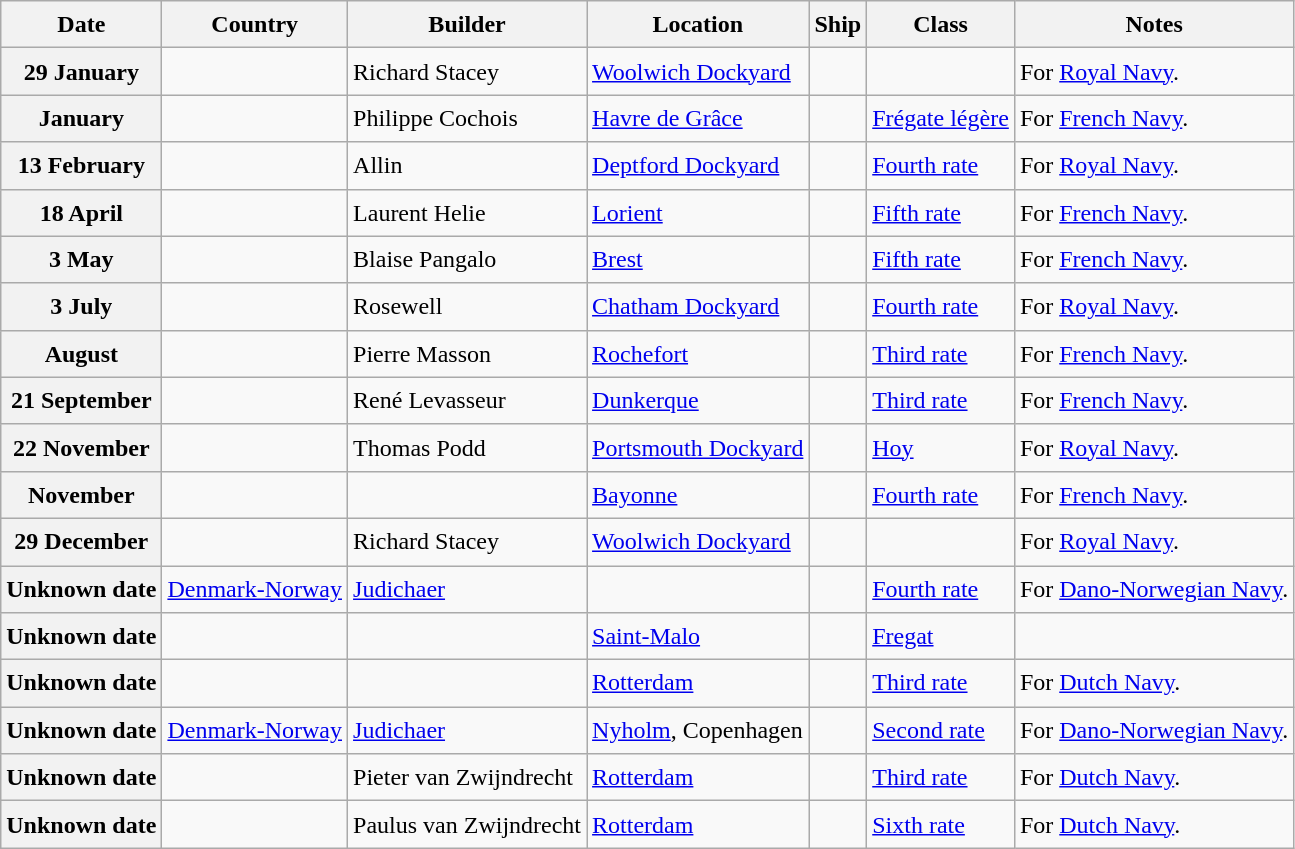<table class="wikitable sortable" style="font-size:1.00em; line-height:1.5em;">
<tr>
<th>Date</th>
<th>Country</th>
<th>Builder</th>
<th>Location</th>
<th>Ship</th>
<th>Class</th>
<th>Notes</th>
</tr>
<tr ---->
<th>29 January</th>
<td></td>
<td>Richard Stacey</td>
<td><a href='#'>Woolwich Dockyard</a></td>
<td><strong></strong></td>
<td></td>
<td>For <a href='#'>Royal Navy</a>.</td>
</tr>
<tr ---->
<th>January</th>
<td></td>
<td>Philippe Cochois</td>
<td><a href='#'>Havre de Grâce</a></td>
<td><strong></strong></td>
<td><a href='#'>Frégate légère</a></td>
<td>For <a href='#'>French Navy</a>.</td>
</tr>
<tr ---->
<th>13 February</th>
<td></td>
<td>Allin</td>
<td><a href='#'>Deptford Dockyard</a></td>
<td><strong></strong></td>
<td><a href='#'>Fourth rate</a></td>
<td>For <a href='#'>Royal Navy</a>.</td>
</tr>
<tr ---->
<th>18 April</th>
<td></td>
<td>Laurent Helie</td>
<td><a href='#'>Lorient</a></td>
<td><strong></strong></td>
<td><a href='#'>Fifth rate</a></td>
<td>For <a href='#'>French Navy</a>.</td>
</tr>
<tr ---->
<th>3 May</th>
<td></td>
<td>Blaise Pangalo</td>
<td><a href='#'>Brest</a></td>
<td><strong></strong></td>
<td><a href='#'>Fifth rate</a></td>
<td>For <a href='#'>French Navy</a>.</td>
</tr>
<tr ---->
<th>3 July</th>
<td></td>
<td>Rosewell</td>
<td><a href='#'>Chatham Dockyard</a></td>
<td><strong></strong></td>
<td><a href='#'>Fourth rate</a></td>
<td>For <a href='#'>Royal Navy</a>.</td>
</tr>
<tr ---->
<th>August</th>
<td></td>
<td>Pierre Masson</td>
<td><a href='#'>Rochefort</a></td>
<td><strong></strong></td>
<td><a href='#'>Third rate</a></td>
<td>For <a href='#'>French Navy</a>.</td>
</tr>
<tr ---->
<th>21 September</th>
<td></td>
<td>René Levasseur</td>
<td><a href='#'>Dunkerque</a></td>
<td><strong></strong></td>
<td><a href='#'>Third rate</a></td>
<td>For <a href='#'>French Navy</a>.</td>
</tr>
<tr ---->
<th>22 November</th>
<td></td>
<td>Thomas Podd</td>
<td><a href='#'>Portsmouth Dockyard</a></td>
<td><strong></strong></td>
<td><a href='#'>Hoy</a></td>
<td>For <a href='#'>Royal Navy</a>.</td>
</tr>
<tr ---->
<th>November</th>
<td></td>
<td></td>
<td><a href='#'>Bayonne</a></td>
<td><strong></strong></td>
<td><a href='#'>Fourth rate</a></td>
<td>For <a href='#'>French Navy</a>.</td>
</tr>
<tr ---->
<th>29 December</th>
<td></td>
<td>Richard Stacey</td>
<td><a href='#'>Woolwich Dockyard</a></td>
<td><strong></strong></td>
<td></td>
<td>For <a href='#'>Royal Navy</a>.</td>
</tr>
<tr ---->
<th>Unknown date</th>
<td> <a href='#'>Denmark-Norway</a></td>
<td><a href='#'>Judichaer</a></td>
<td></td>
<td><strong></strong></td>
<td><a href='#'>Fourth rate</a></td>
<td>For <a href='#'>Dano-Norwegian Navy</a>.</td>
</tr>
<tr ---->
<th>Unknown date</th>
<td></td>
<td></td>
<td><a href='#'>Saint-Malo</a></td>
<td><strong></strong></td>
<td><a href='#'>Fregat</a></td>
<td></td>
</tr>
<tr ---->
<th>Unknown date</th>
<td></td>
<td></td>
<td><a href='#'>Rotterdam</a></td>
<td><strong></strong></td>
<td><a href='#'>Third rate</a></td>
<td>For <a href='#'>Dutch Navy</a>.</td>
</tr>
<tr ---->
<th>Unknown date</th>
<td> <a href='#'>Denmark-Norway</a></td>
<td><a href='#'>Judichaer</a></td>
<td><a href='#'>Nyholm</a>, Copenhagen</td>
<td><strong></strong></td>
<td><a href='#'>Second rate</a></td>
<td>For <a href='#'>Dano-Norwegian Navy</a>.</td>
</tr>
<tr ---->
<th>Unknown date</th>
<td></td>
<td>Pieter van Zwijndrecht</td>
<td><a href='#'>Rotterdam</a></td>
<td><strong></strong></td>
<td><a href='#'>Third rate</a></td>
<td>For <a href='#'>Dutch Navy</a>.</td>
</tr>
<tr ---->
<th>Unknown date</th>
<td></td>
<td>Paulus van Zwijndrecht</td>
<td><a href='#'>Rotterdam</a></td>
<td><strong></strong></td>
<td><a href='#'>Sixth rate</a></td>
<td>For <a href='#'>Dutch Navy</a>.</td>
</tr>
</table>
